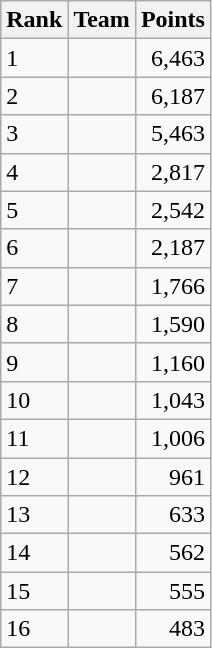<table class="wikitable">
<tr>
<th>Rank</th>
<th>Team</th>
<th>Points</th>
</tr>
<tr>
<td>1</td>
<td></td>
<td align=right>6,463</td>
</tr>
<tr>
<td>2</td>
<td></td>
<td align=right>6,187</td>
</tr>
<tr>
<td>3</td>
<td></td>
<td align=right>5,463</td>
</tr>
<tr>
<td>4</td>
<td></td>
<td align=right>2,817</td>
</tr>
<tr>
<td>5</td>
<td></td>
<td align=right>2,542</td>
</tr>
<tr>
<td>6</td>
<td></td>
<td align=right>2,187</td>
</tr>
<tr>
<td>7</td>
<td></td>
<td align=right>1,766</td>
</tr>
<tr>
<td>8</td>
<td></td>
<td align=right>1,590</td>
</tr>
<tr>
<td>9</td>
<td></td>
<td align=right>1,160</td>
</tr>
<tr>
<td>10</td>
<td></td>
<td align=right>1,043</td>
</tr>
<tr>
<td>11</td>
<td></td>
<td align=right>1,006</td>
</tr>
<tr>
<td>12</td>
<td></td>
<td align=right>961</td>
</tr>
<tr>
<td>13</td>
<td></td>
<td align=right>633</td>
</tr>
<tr>
<td>14</td>
<td></td>
<td align=right>562</td>
</tr>
<tr>
<td>15</td>
<td></td>
<td align=right>555</td>
</tr>
<tr>
<td>16</td>
<td></td>
<td align=right>483</td>
</tr>
</table>
